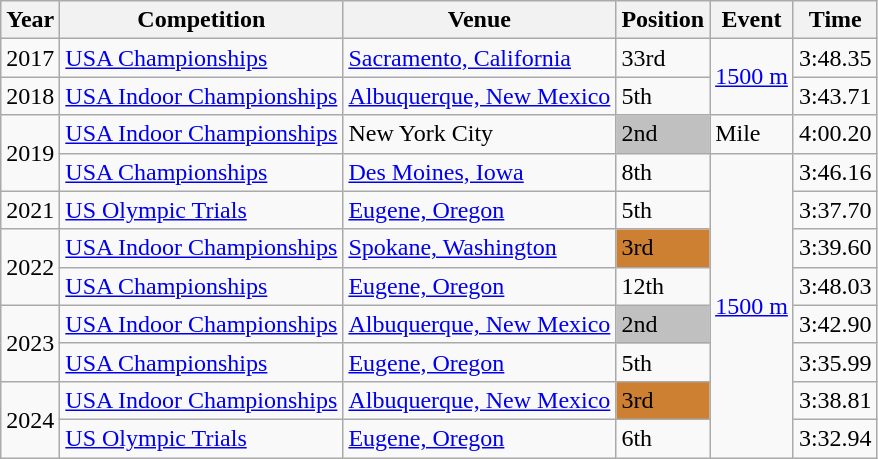<table class="wikitable">
<tr>
<th>Year</th>
<th>Competition</th>
<th>Venue</th>
<th>Position</th>
<th>Event</th>
<th>Time</th>
</tr>
<tr>
<td>2017</td>
<td><a href='#'>USA Championships</a></td>
<td><a href='#'>Sacramento, California</a></td>
<td>33rd</td>
<td rowspan="2"><a href='#'>1500 m</a></td>
<td>3:48.35</td>
</tr>
<tr>
<td>2018</td>
<td><a href='#'>USA Indoor Championships</a></td>
<td><a href='#'>Albuquerque, New Mexico</a></td>
<td>5th</td>
<td>3:43.71</td>
</tr>
<tr>
<td rowspan="2">2019</td>
<td><a href='#'>USA Indoor Championships</a></td>
<td>New York City</td>
<td bgcolor=silver>2nd</td>
<td>Mile</td>
<td>4:00.20</td>
</tr>
<tr>
<td><a href='#'>USA Championships</a></td>
<td><a href='#'>Des Moines, Iowa</a></td>
<td>8th</td>
<td rowspan="8"><a href='#'>1500 m</a></td>
<td>3:46.16</td>
</tr>
<tr>
<td>2021</td>
<td><a href='#'>US Olympic Trials</a></td>
<td><a href='#'>Eugene, Oregon</a></td>
<td>5th</td>
<td>3:37.70</td>
</tr>
<tr>
<td rowspan="2">2022</td>
<td><a href='#'>USA Indoor Championships</a></td>
<td><a href='#'>Spokane, Washington</a></td>
<td bgcolor=#CD7F32>3rd</td>
<td>3:39.60</td>
</tr>
<tr>
<td><a href='#'>USA Championships</a></td>
<td><a href='#'>Eugene, Oregon</a></td>
<td>12th</td>
<td>3:48.03</td>
</tr>
<tr>
<td rowspan="2">2023</td>
<td><a href='#'>USA Indoor Championships</a></td>
<td><a href='#'>Albuquerque, New Mexico</a></td>
<td bgcolor=silver>2nd</td>
<td>3:42.90</td>
</tr>
<tr>
<td><a href='#'>USA Championships</a></td>
<td><a href='#'>Eugene, Oregon</a></td>
<td>5th</td>
<td>3:35.99</td>
</tr>
<tr>
<td rowspan=2>2024</td>
<td><a href='#'>USA Indoor Championships</a></td>
<td><a href='#'>Albuquerque, New Mexico</a></td>
<td bgcolor=#CD7F32>3rd</td>
<td>3:38.81</td>
</tr>
<tr>
<td><a href='#'>US Olympic Trials</a></td>
<td><a href='#'>Eugene, Oregon</a></td>
<td>6th</td>
<td>3:32.94</td>
</tr>
</table>
